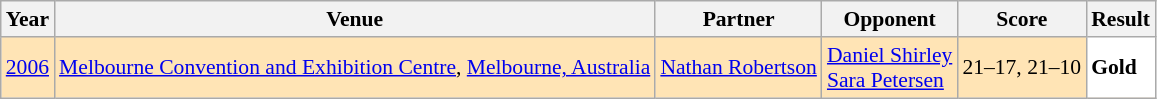<table class="sortable wikitable" style="font-size: 90%;">
<tr>
<th>Year</th>
<th>Venue</th>
<th>Partner</th>
<th>Opponent</th>
<th>Score</th>
<th>Result</th>
</tr>
<tr style="background:#FFE4B5">
<td align="center"><a href='#'>2006</a></td>
<td align="left"><a href='#'>Melbourne Convention and Exhibition Centre</a>, <a href='#'>Melbourne, Australia</a></td>
<td align="left"> <a href='#'>Nathan Robertson</a></td>
<td align="left"> <a href='#'>Daniel Shirley</a> <br>  <a href='#'>Sara Petersen</a></td>
<td align="left">21–17, 21–10</td>
<td style="text-align:left; background:white"> <strong>Gold</strong></td>
</tr>
</table>
